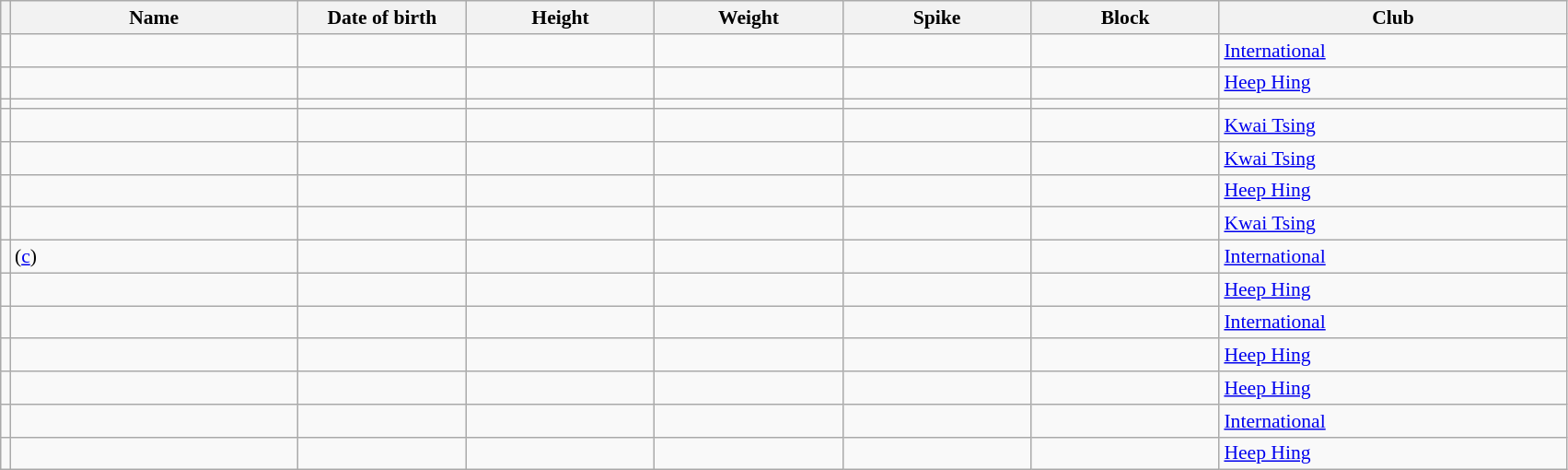<table class="wikitable sortable" style="font-size:90%; text-align:center;">
<tr>
<th></th>
<th style="width:14em">Name</th>
<th style="width:8em">Date of birth</th>
<th style="width:9em">Height</th>
<th style="width:9em">Weight</th>
<th style="width:9em">Spike</th>
<th style="width:9em">Block</th>
<th style="width:17em">Club</th>
</tr>
<tr>
<td></td>
<td align=left></td>
<td align=right></td>
<td></td>
<td></td>
<td></td>
<td></td>
<td align="left"> <a href='#'>International</a></td>
</tr>
<tr>
<td></td>
<td align=left></td>
<td align=right></td>
<td></td>
<td></td>
<td></td>
<td></td>
<td align="left"> <a href='#'>Heep Hing</a></td>
</tr>
<tr>
<td></td>
<td align=left></td>
<td align=right></td>
<td></td>
<td></td>
<td></td>
<td></td>
<td></td>
</tr>
<tr>
<td></td>
<td align=left></td>
<td align=right></td>
<td></td>
<td></td>
<td></td>
<td></td>
<td align="left"> <a href='#'>Kwai Tsing</a></td>
</tr>
<tr>
<td></td>
<td align=left></td>
<td align=right></td>
<td></td>
<td></td>
<td></td>
<td></td>
<td align="left"> <a href='#'>Kwai Tsing</a></td>
</tr>
<tr>
<td></td>
<td align=left></td>
<td align=right></td>
<td></td>
<td></td>
<td></td>
<td></td>
<td align="left"> <a href='#'>Heep Hing</a></td>
</tr>
<tr>
<td></td>
<td align=left></td>
<td align=right></td>
<td></td>
<td></td>
<td></td>
<td></td>
<td align="left"> <a href='#'>Kwai Tsing</a></td>
</tr>
<tr>
<td></td>
<td align=left> (<a href='#'>c</a>)</td>
<td align=right></td>
<td></td>
<td></td>
<td></td>
<td></td>
<td align="left"> <a href='#'>International</a></td>
</tr>
<tr>
<td></td>
<td align=left></td>
<td align=right></td>
<td></td>
<td></td>
<td></td>
<td></td>
<td align="left"> <a href='#'>Heep Hing</a></td>
</tr>
<tr>
<td></td>
<td align=left></td>
<td align=right></td>
<td></td>
<td></td>
<td></td>
<td></td>
<td align="left"> <a href='#'>International</a></td>
</tr>
<tr>
<td></td>
<td align=left></td>
<td align=right></td>
<td></td>
<td></td>
<td></td>
<td></td>
<td align="left"> <a href='#'>Heep Hing</a></td>
</tr>
<tr>
<td></td>
<td align=left></td>
<td align=right></td>
<td></td>
<td></td>
<td></td>
<td></td>
<td align="left"> <a href='#'>Heep Hing</a></td>
</tr>
<tr>
<td></td>
<td align=left></td>
<td align=right></td>
<td></td>
<td></td>
<td></td>
<td></td>
<td align="left"> <a href='#'>International</a></td>
</tr>
<tr>
<td></td>
<td align=left></td>
<td align=right></td>
<td></td>
<td></td>
<td></td>
<td></td>
<td align="left"> <a href='#'>Heep Hing</a></td>
</tr>
</table>
